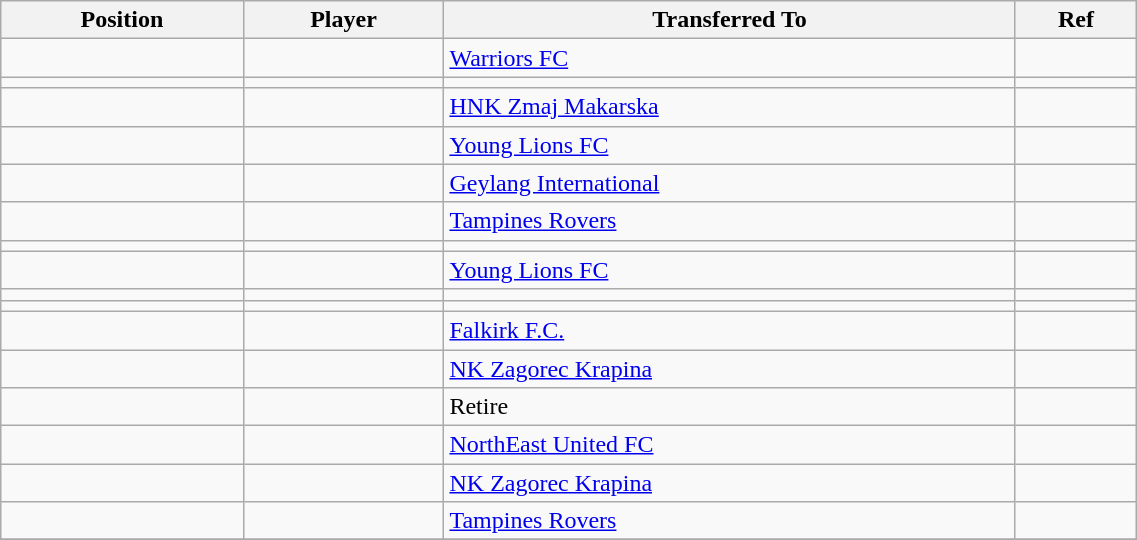<table class="wikitable sortable" style="width:60%; text-align:center; font-size:100%; text-align:left;">
<tr>
<th><strong>Position</strong></th>
<th><strong>Player</strong></th>
<th><strong>Transferred To</strong></th>
<th><strong>Ref</strong></th>
</tr>
<tr>
<td></td>
<td></td>
<td> <a href='#'>Warriors FC</a></td>
<td></td>
</tr>
<tr>
<td></td>
<td></td>
<td></td>
<td></td>
</tr>
<tr>
<td></td>
<td></td>
<td> <a href='#'>HNK Zmaj Makarska</a></td>
<td></td>
</tr>
<tr>
<td></td>
<td></td>
<td> <a href='#'>Young Lions FC</a></td>
<td></td>
</tr>
<tr>
<td></td>
<td></td>
<td> <a href='#'>Geylang International</a></td>
<td></td>
</tr>
<tr>
<td></td>
<td></td>
<td> <a href='#'>Tampines Rovers</a></td>
<td></td>
</tr>
<tr>
<td></td>
<td></td>
<td></td>
<td></td>
</tr>
<tr>
<td></td>
<td></td>
<td> <a href='#'>Young Lions FC</a></td>
<td></td>
</tr>
<tr>
<td></td>
<td></td>
<td></td>
<td></td>
</tr>
<tr>
<td></td>
<td></td>
<td></td>
<td></td>
</tr>
<tr>
<td></td>
<td></td>
<td> <a href='#'>Falkirk F.C.</a></td>
<td></td>
</tr>
<tr>
<td></td>
<td></td>
<td> <a href='#'>NK Zagorec Krapina</a></td>
<td></td>
</tr>
<tr>
<td></td>
<td></td>
<td>Retire</td>
<td></td>
</tr>
<tr>
<td></td>
<td></td>
<td> <a href='#'>NorthEast United FC</a></td>
<td></td>
</tr>
<tr>
<td></td>
<td></td>
<td> <a href='#'>NK Zagorec Krapina</a></td>
<td></td>
</tr>
<tr>
<td></td>
<td></td>
<td> <a href='#'>Tampines Rovers</a></td>
<td></td>
</tr>
<tr>
</tr>
</table>
